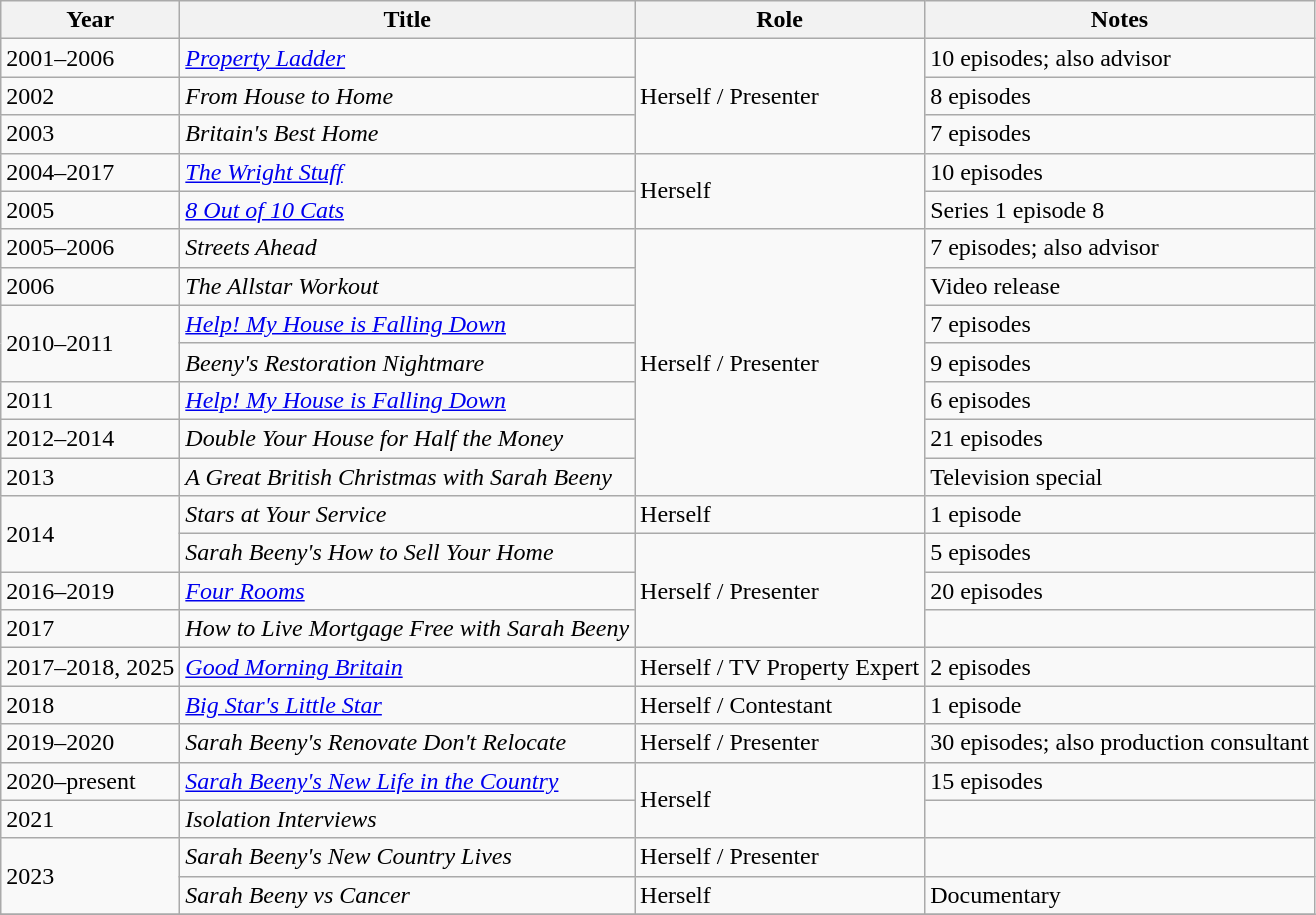<table class="wikitable plainrowheaders sortable">
<tr>
<th scope="col">Year</th>
<th scope="col">Title</th>
<th scope="col">Role</th>
<th class="unsortable">Notes</th>
</tr>
<tr>
<td>2001–2006</td>
<td><em><a href='#'>Property Ladder</a></em></td>
<td rowspan="3">Herself / Presenter</td>
<td>10 episodes; also advisor</td>
</tr>
<tr>
<td>2002</td>
<td><em>From House to Home</em></td>
<td>8 episodes</td>
</tr>
<tr>
<td>2003</td>
<td><em>Britain's Best Home</em></td>
<td>7 episodes</td>
</tr>
<tr>
<td>2004–2017</td>
<td><em><a href='#'>The Wright Stuff</a></em></td>
<td rowspan="2">Herself</td>
<td>10 episodes</td>
</tr>
<tr>
<td>2005</td>
<td><em><a href='#'>8 Out of 10 Cats</a></em></td>
<td>Series 1 episode 8</td>
</tr>
<tr>
<td>2005–2006</td>
<td><em>Streets Ahead</em></td>
<td rowspan="7">Herself / Presenter</td>
<td>7 episodes; also advisor</td>
</tr>
<tr>
<td>2006</td>
<td><em>The Allstar Workout</em></td>
<td>Video release</td>
</tr>
<tr>
<td rowspan="2">2010–2011</td>
<td><em><a href='#'>Help! My House is Falling Down</a></em></td>
<td>7 episodes</td>
</tr>
<tr>
<td><em>Beeny's Restoration Nightmare</em></td>
<td>9 episodes</td>
</tr>
<tr>
<td>2011</td>
<td><em><a href='#'>Help! My House is Falling Down</a></em></td>
<td>6 episodes</td>
</tr>
<tr>
<td>2012–2014</td>
<td><em>Double Your House for Half the Money</em></td>
<td>21 episodes</td>
</tr>
<tr>
<td>2013</td>
<td><em>A Great British Christmas with Sarah Beeny</em></td>
<td>Television special</td>
</tr>
<tr>
<td rowspan="2">2014</td>
<td><em>Stars at Your Service</em></td>
<td>Herself</td>
<td>1 episode</td>
</tr>
<tr>
<td><em>Sarah Beeny's How to Sell Your Home</em></td>
<td rowspan="3">Herself / Presenter</td>
<td>5 episodes</td>
</tr>
<tr>
<td>2016–2019</td>
<td><em><a href='#'>Four Rooms</a></em></td>
<td>20 episodes</td>
</tr>
<tr>
<td>2017</td>
<td><em>How to Live Mortgage Free with Sarah Beeny</em></td>
<td></td>
</tr>
<tr>
<td>2017–2018, 2025</td>
<td><em><a href='#'>Good Morning Britain</a></em></td>
<td>Herself / TV Property Expert</td>
<td>2 episodes</td>
</tr>
<tr>
<td>2018</td>
<td><em><a href='#'>Big Star's Little Star</a></em></td>
<td>Herself / Contestant</td>
<td>1 episode</td>
</tr>
<tr>
<td>2019–2020</td>
<td><em>Sarah Beeny's Renovate Don't Relocate</em></td>
<td>Herself / Presenter</td>
<td>30 episodes; also production consultant</td>
</tr>
<tr>
<td>2020–present</td>
<td><em><a href='#'>Sarah Beeny's New Life in the Country</a></em></td>
<td rowspan="2">Herself</td>
<td>15 episodes</td>
</tr>
<tr>
<td>2021</td>
<td><em>Isolation Interviews</em></td>
<td></td>
</tr>
<tr>
<td rowspan="2">2023</td>
<td><em>Sarah Beeny's New Country Lives</em></td>
<td>Herself / Presenter</td>
<td></td>
</tr>
<tr>
<td><em>Sarah Beeny vs Cancer</em></td>
<td>Herself</td>
<td>Documentary</td>
</tr>
<tr>
</tr>
</table>
